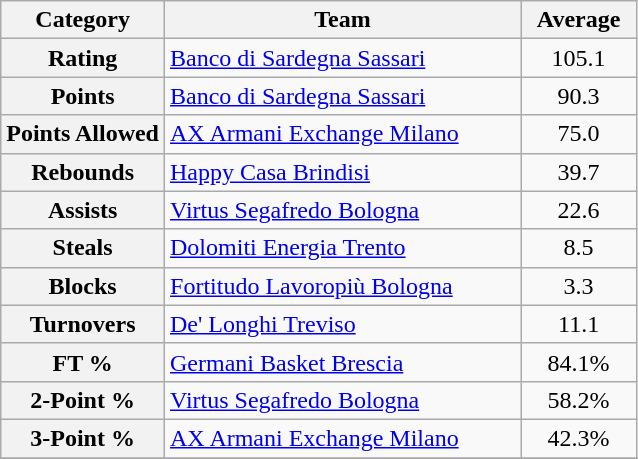<table class="wikitable">
<tr>
<th>Category</th>
<th width=230>Team</th>
<th width=70>Average</th>
</tr>
<tr>
<th>Rating</th>
<td><a href='#'>Banco di Sardegna Sassari</a></td>
<td style="text-align: center;">105.1</td>
</tr>
<tr>
<th>Points</th>
<td><a href='#'>Banco di Sardegna Sassari</a></td>
<td style="text-align: center;">90.3</td>
</tr>
<tr>
<th>Points Allowed</th>
<td><a href='#'>AX Armani Exchange Milano</a></td>
<td style="text-align: center;">75.0</td>
</tr>
<tr>
<th>Rebounds</th>
<td><a href='#'>Happy Casa Brindisi</a></td>
<td style="text-align: center;">39.7</td>
</tr>
<tr>
<th>Assists</th>
<td><a href='#'>Virtus Segafredo Bologna</a></td>
<td style="text-align: center;">22.6</td>
</tr>
<tr>
<th>Steals</th>
<td><a href='#'>Dolomiti Energia Trento</a></td>
<td style="text-align: center;">8.5</td>
</tr>
<tr>
<th>Blocks</th>
<td><a href='#'>Fortitudo Lavoropiù Bologna</a></td>
<td style="text-align: center;">3.3</td>
</tr>
<tr>
<th>Turnovers</th>
<td><a href='#'>De' Longhi Treviso</a></td>
<td style="text-align: center;">11.1</td>
</tr>
<tr>
<th>FT %</th>
<td><a href='#'>Germani Basket Brescia</a></td>
<td style="text-align: center;">84.1%</td>
</tr>
<tr>
<th>2-Point %</th>
<td><a href='#'>Virtus Segafredo Bologna</a></td>
<td style="text-align: center;">58.2%</td>
</tr>
<tr>
<th>3-Point %</th>
<td><a href='#'>AX Armani Exchange Milano</a></td>
<td style="text-align: center;">42.3%</td>
</tr>
<tr>
</tr>
</table>
